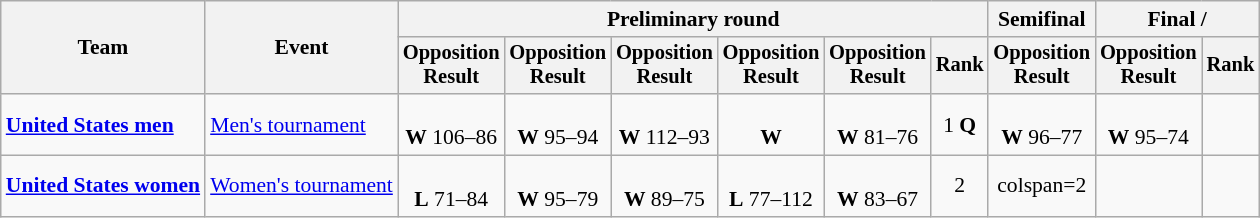<table class=wikitable style=font-size:90%;text-align:center>
<tr>
<th rowspan=2>Team</th>
<th rowspan=2>Event</th>
<th colspan=6>Preliminary round</th>
<th>Semifinal</th>
<th colspan=2>Final / </th>
</tr>
<tr style=font-size:95%>
<th>Opposition<br>Result</th>
<th>Opposition<br>Result</th>
<th>Opposition<br>Result</th>
<th>Opposition<br>Result</th>
<th>Opposition<br>Result</th>
<th>Rank</th>
<th>Opposition<br>Result</th>
<th>Opposition<br>Result</th>
<th>Rank</th>
</tr>
<tr>
<td align=left><strong><a href='#'>United States men</a></strong></td>
<td align=left><a href='#'>Men's tournament</a></td>
<td><br><strong>W</strong> 106–86</td>
<td><br><strong>W</strong> 95–94</td>
<td><br><strong>W</strong> 112–93</td>
<td><br><strong>W</strong> </td>
<td><br><strong>W</strong> 81–76</td>
<td>1 <strong>Q</strong></td>
<td><br><strong>W</strong> 96–77</td>
<td><br><strong>W</strong> 95–74</td>
<td></td>
</tr>
<tr>
<td align=left><strong><a href='#'>United States women</a></strong></td>
<td align=left><a href='#'>Women's tournament</a></td>
<td><br><strong>L</strong> 71–84</td>
<td><br><strong>W</strong> 95–79</td>
<td><br><strong>W</strong> 89–75</td>
<td><br><strong>L</strong> 77–112</td>
<td><br><strong>W</strong> 83–67</td>
<td>2</td>
<td>colspan=2 </td>
<td></td>
</tr>
</table>
